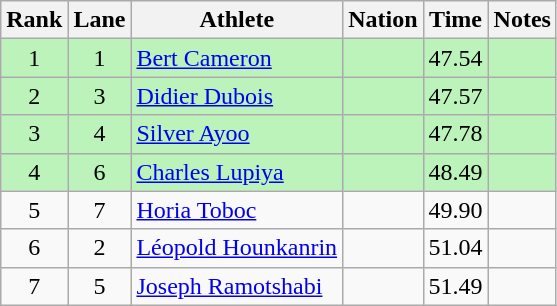<table class="wikitable sortable" style="text-align:center">
<tr>
<th>Rank</th>
<th>Lane</th>
<th>Athlete</th>
<th>Nation</th>
<th>Time</th>
<th>Notes</th>
</tr>
<tr style="background:#bbf3bb;">
<td>1</td>
<td>1</td>
<td align=left><a href='#'>Bert Cameron</a></td>
<td align=left></td>
<td>47.54</td>
<td></td>
</tr>
<tr style="background:#bbf3bb;">
<td>2</td>
<td>3</td>
<td align=left><a href='#'>Didier Dubois</a></td>
<td align=left></td>
<td>47.57</td>
<td></td>
</tr>
<tr style="background:#bbf3bb;">
<td>3</td>
<td>4</td>
<td align=left><a href='#'>Silver Ayoo</a></td>
<td align=left></td>
<td>47.78</td>
<td></td>
</tr>
<tr style="background:#bbf3bb;">
<td>4</td>
<td>6</td>
<td align=left><a href='#'>Charles Lupiya</a></td>
<td align=left></td>
<td>48.49</td>
<td></td>
</tr>
<tr>
<td>5</td>
<td>7</td>
<td align=left><a href='#'>Horia Toboc</a></td>
<td align=left></td>
<td>49.90</td>
<td></td>
</tr>
<tr>
<td>6</td>
<td>2</td>
<td align=left><a href='#'>Léopold Hounkanrin</a></td>
<td align=left></td>
<td>51.04</td>
<td></td>
</tr>
<tr>
<td>7</td>
<td>5</td>
<td align=left><a href='#'>Joseph Ramotshabi</a></td>
<td align=left></td>
<td>51.49</td>
<td></td>
</tr>
</table>
